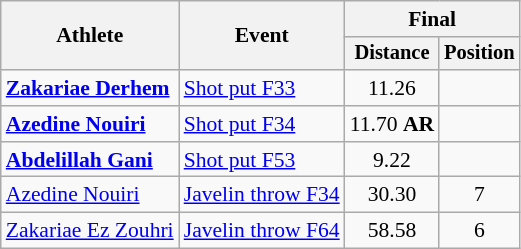<table class=wikitable style="font-size:90%">
<tr>
<th rowspan="2">Athlete</th>
<th rowspan="2">Event</th>
<th colspan="2">Final</th>
</tr>
<tr style="font-size:95%">
<th>Distance</th>
<th>Position</th>
</tr>
<tr align=center>
<td align=left><strong><a href='#'>Zakariae Derhem</a></strong></td>
<td align=left><a href='#'>Shot put F33</a></td>
<td>11.26</td>
<td></td>
</tr>
<tr align=center>
<td align=left><strong><a href='#'>Azedine Nouiri</a></strong></td>
<td align=left><a href='#'>Shot put F34</a></td>
<td>11.70 <strong>AR</strong></td>
<td></td>
</tr>
<tr align=center>
<td align=left><strong><a href='#'>Abdelillah Gani</a></strong></td>
<td align=left><a href='#'>Shot put F53</a></td>
<td>9.22</td>
<td></td>
</tr>
<tr align=center>
<td align=left><a href='#'>Azedine Nouiri</a></td>
<td align=left><a href='#'>Javelin throw F34</a></td>
<td>30.30</td>
<td>7</td>
</tr>
<tr align=center>
<td align=left><a href='#'>Zakariae Ez Zouhri</a></td>
<td align=left><a href='#'>Javelin throw F64</a></td>
<td>58.58</td>
<td>6</td>
</tr>
</table>
